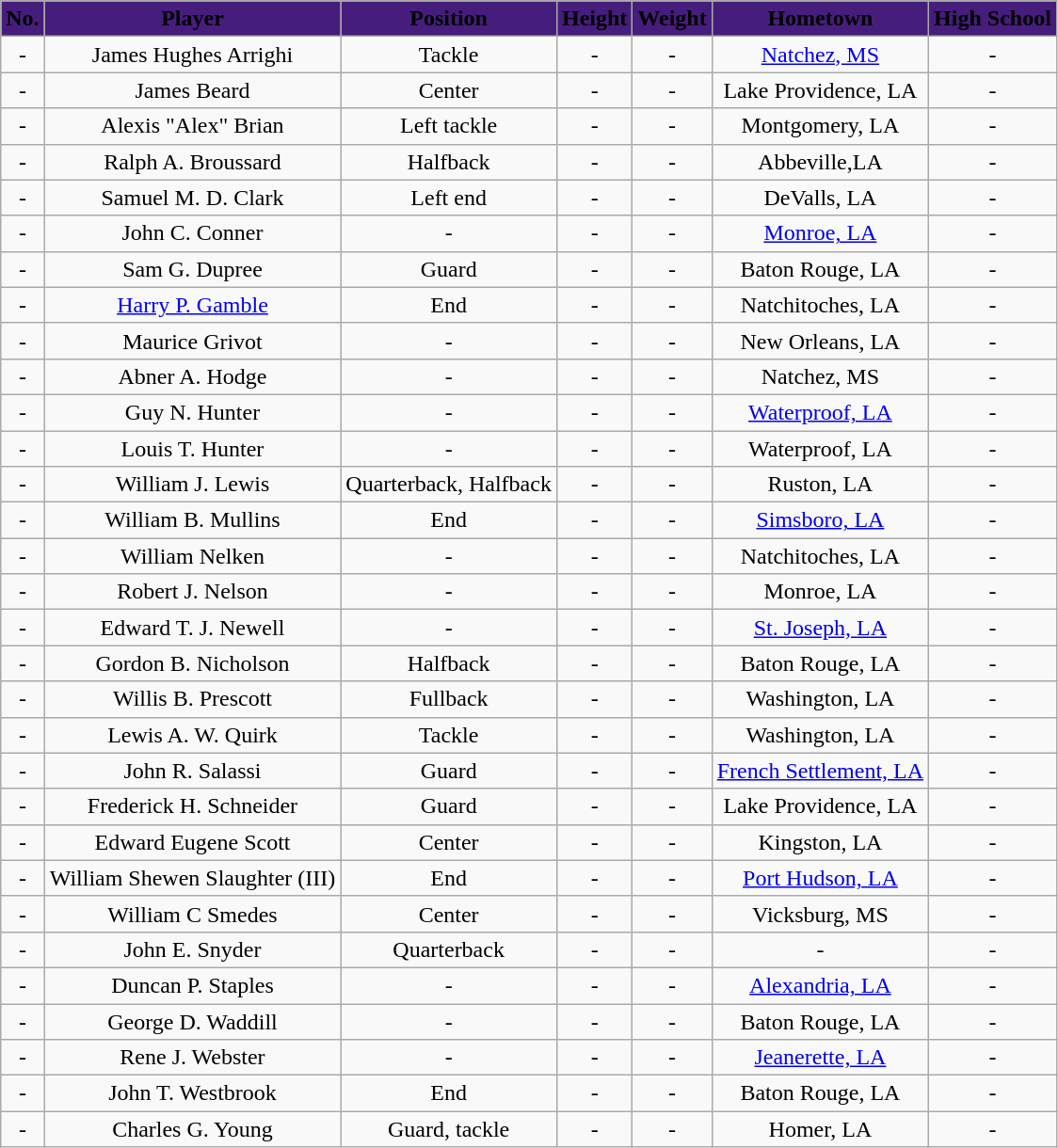<table class="wikitable">
<tr style="text-align:center;">
<th style="background:#461d7c;" align="center"><span>No.</span></th>
<th style="background:#461d7c;" align="center"><span>Player</span></th>
<th style="background:#461d7c;" align="center"><span>Position</span></th>
<th style="background:#461d7c;" align="center"><span>Height</span></th>
<th style="background:#461d7c;" align="center"><span>Weight</span></th>
<th style="background:#461d7c;" align="center"><span>Hometown</span></th>
<th style="background:#461d7c;" align="center"><span>High School</span></th>
</tr>
<tr style="text-align:center;">
<td>-</td>
<td>James Hughes Arrighi</td>
<td>Tackle</td>
<td>-</td>
<td>-</td>
<td><a href='#'>Natchez, MS</a></td>
<td>-</td>
</tr>
<tr style="text-align:center;">
<td>-</td>
<td>James Beard</td>
<td>Center</td>
<td>-</td>
<td>-</td>
<td>Lake Providence, LA</td>
<td>-</td>
</tr>
<tr style="text-align:center;">
<td>-</td>
<td>Alexis "Alex" Brian</td>
<td>Left tackle</td>
<td>-</td>
<td>-</td>
<td>Montgomery, LA</td>
<td>-</td>
</tr>
<tr style="text-align:center;">
<td>-</td>
<td>Ralph A. Broussard</td>
<td>Halfback</td>
<td>-</td>
<td>-</td>
<td>Abbeville,LA</td>
<td>-</td>
</tr>
<tr style="text-align:center;">
<td>-</td>
<td>Samuel M. D. Clark</td>
<td>Left end</td>
<td>-</td>
<td>-</td>
<td>DeValls, LA</td>
<td>-</td>
</tr>
<tr style="text-align:center;">
<td>-</td>
<td>John C. Conner</td>
<td>-</td>
<td>-</td>
<td>-</td>
<td><a href='#'>Monroe, LA</a></td>
<td>-</td>
</tr>
<tr style="text-align:center;">
<td>-</td>
<td>Sam G. Dupree</td>
<td>Guard</td>
<td>-</td>
<td>-</td>
<td>Baton Rouge, LA</td>
<td>-</td>
</tr>
<tr style="text-align:center;">
<td>-</td>
<td><a href='#'>Harry P. Gamble</a></td>
<td>End</td>
<td>-</td>
<td>-</td>
<td>Natchitoches, LA</td>
<td>-</td>
</tr>
<tr style="text-align:center;">
<td>-</td>
<td>Maurice Grivot</td>
<td>-</td>
<td>-</td>
<td>-</td>
<td>New Orleans, LA</td>
<td>-</td>
</tr>
<tr style="text-align:center;">
<td>-</td>
<td>Abner A. Hodge</td>
<td>-</td>
<td>-</td>
<td>-</td>
<td>Natchez, MS</td>
<td>-</td>
</tr>
<tr style="text-align:center;">
<td>-</td>
<td>Guy N. Hunter</td>
<td>-</td>
<td>-</td>
<td>-</td>
<td><a href='#'>Waterproof, LA</a></td>
<td>-</td>
</tr>
<tr style="text-align:center;">
<td>-</td>
<td>Louis T. Hunter</td>
<td>-</td>
<td>-</td>
<td>-</td>
<td>Waterproof, LA</td>
<td>-</td>
</tr>
<tr style="text-align:center;">
<td>-</td>
<td>William J. Lewis</td>
<td>Quarterback, Halfback</td>
<td>-</td>
<td>-</td>
<td>Ruston, LA</td>
<td>-</td>
</tr>
<tr style="text-align:center;">
<td>-</td>
<td>William B. Mullins</td>
<td>End</td>
<td>-</td>
<td>-</td>
<td><a href='#'>Simsboro, LA</a></td>
<td>-</td>
</tr>
<tr style="text-align:center;">
<td>-</td>
<td>William Nelken</td>
<td>-</td>
<td>-</td>
<td>-</td>
<td>Natchitoches, LA</td>
<td>-</td>
</tr>
<tr style="text-align:center;">
<td>-</td>
<td>Robert J. Nelson</td>
<td>-</td>
<td>-</td>
<td>-</td>
<td>Monroe, LA</td>
<td>-</td>
</tr>
<tr style="text-align:center;">
<td>-</td>
<td>Edward T. J. Newell</td>
<td>-</td>
<td>-</td>
<td>-</td>
<td><a href='#'>St. Joseph, LA</a></td>
<td>-</td>
</tr>
<tr style="text-align:center;">
<td>-</td>
<td>Gordon B. Nicholson</td>
<td>Halfback</td>
<td>-</td>
<td>-</td>
<td>Baton Rouge, LA</td>
<td>-</td>
</tr>
<tr style="text-align:center;">
<td>-</td>
<td>Willis B. Prescott</td>
<td>Fullback</td>
<td>-</td>
<td>-</td>
<td>Washington, LA</td>
<td>-</td>
</tr>
<tr style="text-align:center;">
<td>-</td>
<td>Lewis A. W. Quirk</td>
<td>Tackle</td>
<td>-</td>
<td>-</td>
<td>Washington, LA</td>
<td>-</td>
</tr>
<tr style="text-align:center;">
<td>-</td>
<td>John R. Salassi</td>
<td>Guard</td>
<td>-</td>
<td>-</td>
<td><a href='#'>French Settlement, LA</a></td>
<td>-</td>
</tr>
<tr style="text-align:center;">
<td>-</td>
<td>Frederick H. Schneider</td>
<td>Guard</td>
<td>-</td>
<td>-</td>
<td>Lake Providence, LA</td>
<td>-</td>
</tr>
<tr style="text-align:center;">
<td>-</td>
<td>Edward Eugene Scott</td>
<td>Center</td>
<td>-</td>
<td>-</td>
<td>Kingston, LA</td>
<td>-</td>
</tr>
<tr style="text-align:center;">
<td>-</td>
<td>William Shewen Slaughter (III)</td>
<td>End</td>
<td>-</td>
<td>-</td>
<td><a href='#'>Port Hudson, LA</a></td>
<td>-</td>
</tr>
<tr style="text-align:center;">
<td>-</td>
<td>William C Smedes</td>
<td>Center</td>
<td>-</td>
<td>-</td>
<td>Vicksburg, MS</td>
<td>-</td>
</tr>
<tr style="text-align:center;">
<td>-</td>
<td>John E. Snyder</td>
<td>Quarterback</td>
<td>-</td>
<td>-</td>
<td>-</td>
<td>-</td>
</tr>
<tr style="text-align:center;">
<td>-</td>
<td>Duncan P. Staples</td>
<td>-</td>
<td>-</td>
<td>-</td>
<td><a href='#'>Alexandria, LA</a></td>
<td>-</td>
</tr>
<tr style="text-align:center;">
<td>-</td>
<td>George D. Waddill</td>
<td>-</td>
<td>-</td>
<td>-</td>
<td>Baton Rouge, LA</td>
<td>-</td>
</tr>
<tr style="text-align:center;">
<td>-</td>
<td>Rene J. Webster</td>
<td>-</td>
<td>-</td>
<td>-</td>
<td><a href='#'>Jeanerette, LA</a></td>
<td>-</td>
</tr>
<tr style="text-align:center;">
<td>-</td>
<td>John T. Westbrook</td>
<td>End</td>
<td>-</td>
<td>-</td>
<td>Baton Rouge, LA</td>
<td>-</td>
</tr>
<tr style="text-align:center;">
<td>-</td>
<td>Charles G. Young</td>
<td>Guard, tackle</td>
<td>-</td>
<td>-</td>
<td>Homer, LA</td>
<td>-</td>
</tr>
</table>
